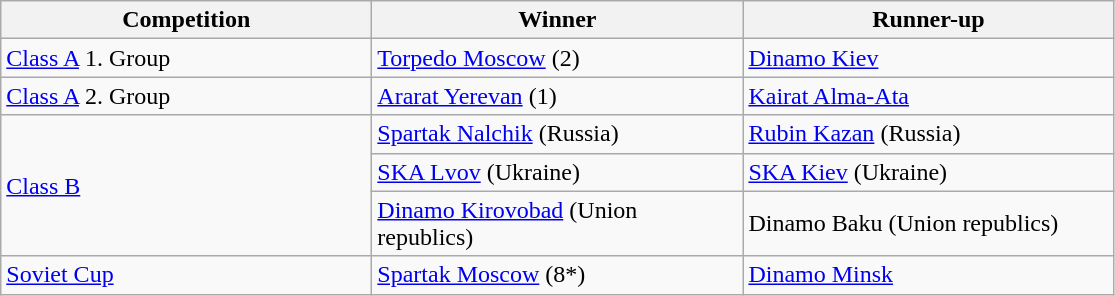<table class="wikitable">
<tr>
<th style="width:15em">Competition</th>
<th style="width:15em">Winner</th>
<th style="width:15em">Runner-up</th>
</tr>
<tr>
<td><a href='#'>Class A</a> 1. Group</td>
<td><a href='#'>Torpedo Moscow</a> (2)</td>
<td><a href='#'>Dinamo Kiev</a></td>
</tr>
<tr>
<td><a href='#'>Class A</a> 2. Group</td>
<td><a href='#'>Ararat Yerevan</a> (1)</td>
<td><a href='#'>Kairat Alma-Ata</a></td>
</tr>
<tr>
<td rowspan=3><a href='#'>Class B</a></td>
<td><a href='#'>Spartak Nalchik</a> (Russia)</td>
<td><a href='#'>Rubin Kazan</a> (Russia)</td>
</tr>
<tr>
<td><a href='#'>SKA Lvov</a> (Ukraine)</td>
<td><a href='#'>SKA Kiev</a> (Ukraine)</td>
</tr>
<tr>
<td><a href='#'>Dinamo Kirovobad</a> (Union republics)</td>
<td>Dinamo Baku (Union republics)</td>
</tr>
<tr>
<td><a href='#'>Soviet Cup</a></td>
<td><a href='#'>Spartak Moscow</a> (8*)</td>
<td><a href='#'>Dinamo Minsk</a></td>
</tr>
</table>
